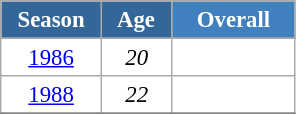<table class="wikitable" style="font-size:95%; text-align:center; border:grey solid 1px; border-collapse:collapse; background:#ffffff;">
<tr>
<th style="background-color:#369; color:white; width:60px;"> Season </th>
<th style="background-color:#369; color:white; width:40px;"> Age </th>
<th style="background-color:#4180be; color:white; width:75px;">Overall</th>
</tr>
<tr>
</tr>
<tr>
<td><a href='#'>1986</a></td>
<td><em>20</em></td>
<td></td>
</tr>
<tr>
<td><a href='#'>1988</a></td>
<td><em>22</em></td>
<td></td>
</tr>
<tr>
</tr>
</table>
